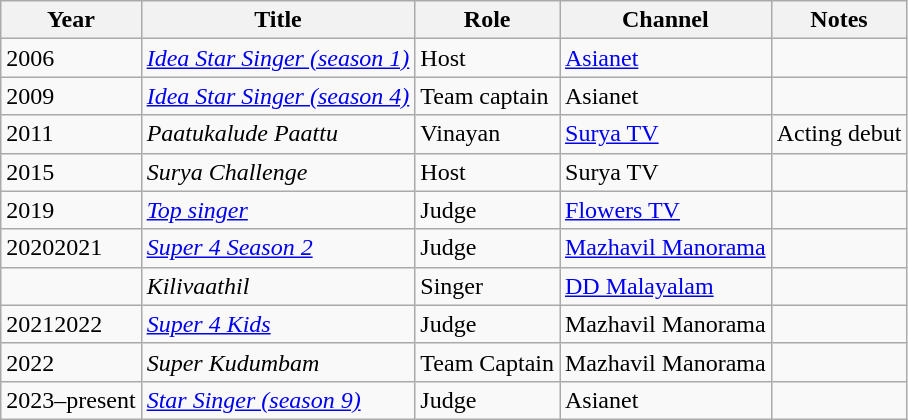<table class="wikitable">
<tr>
<th>Year</th>
<th>Title</th>
<th>Role</th>
<th>Channel</th>
<th>Notes</th>
</tr>
<tr>
<td>2006</td>
<td><em><a href='#'>Idea Star Singer (season 1)</a></em></td>
<td>Host</td>
<td><a href='#'>Asianet</a></td>
<td></td>
</tr>
<tr>
<td>2009</td>
<td><em><a href='#'>Idea Star Singer (season 4)</a></em></td>
<td>Team captain</td>
<td>Asianet</td>
<td></td>
</tr>
<tr>
<td>2011</td>
<td><em>Paatukalude Paattu</em></td>
<td>Vinayan</td>
<td><a href='#'>Surya TV</a></td>
<td>Acting debut</td>
</tr>
<tr>
<td>2015</td>
<td><em>Surya Challenge</em></td>
<td>Host</td>
<td>Surya TV</td>
<td></td>
</tr>
<tr>
<td>2019</td>
<td><em><a href='#'>Top singer</a></em></td>
<td>Judge</td>
<td><a href='#'>Flowers TV</a></td>
<td></td>
</tr>
<tr>
<td>20202021</td>
<td><em><a href='#'>Super 4 Season 2</a></em></td>
<td>Judge</td>
<td><a href='#'>Mazhavil Manorama</a></td>
<td></td>
</tr>
<tr>
<td></td>
<td><em>Kilivaathil</em></td>
<td>Singer</td>
<td><a href='#'>DD Malayalam</a></td>
<td></td>
</tr>
<tr>
<td>20212022</td>
<td><em><a href='#'>Super 4 Kids</a></em></td>
<td>Judge</td>
<td>Mazhavil Manorama</td>
<td></td>
</tr>
<tr>
<td>2022</td>
<td><em>Super Kudumbam</em></td>
<td>Team Captain</td>
<td>Mazhavil Manorama</td>
<td></td>
</tr>
<tr>
<td>2023–present</td>
<td><em><a href='#'>Star Singer (season 9)</a></em></td>
<td>Judge</td>
<td>Asianet</td>
<td></td>
</tr>
</table>
